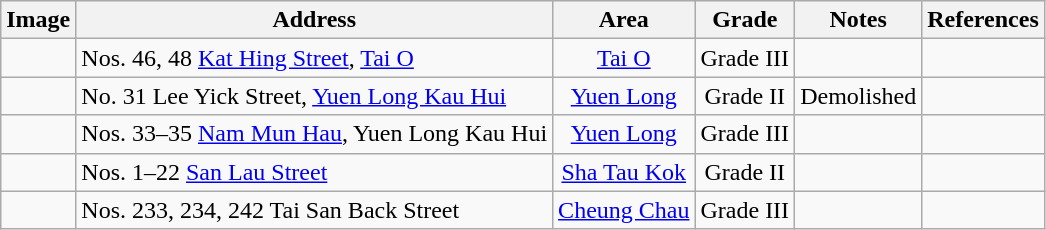<table class="wikitable" width="auto" style="text-align: center">
<tr>
<th>Image</th>
<th>Address</th>
<th>Area</th>
<th>Grade</th>
<th>Notes</th>
<th>References</th>
</tr>
<tr>
<td></td>
<td style="text-align:left;">Nos. 46, 48 <a href='#'>Kat Hing Street</a>, <a href='#'>Tai O</a></td>
<td style="text-align:center;"><a href='#'>Tai O</a></td>
<td>Grade III</td>
<td></td>
<td style="text-align:center;"></td>
</tr>
<tr>
<td></td>
<td style="text-align:left;">No. 31 Lee Yick Street, <a href='#'>Yuen Long Kau Hui</a></td>
<td style="text-align:center;"><a href='#'>Yuen Long</a></td>
<td>Grade II</td>
<td>Demolished</td>
<td></td>
</tr>
<tr>
<td></td>
<td style="text-align:left;">Nos. 33–35 <a href='#'>Nam Mun Hau</a>, Yuen Long Kau Hui</td>
<td style="text-align:center;"><a href='#'>Yuen Long</a></td>
<td>Grade III</td>
<td></td>
<td style="text-align:center;"></td>
</tr>
<tr>
<td></td>
<td style="text-align:left;">Nos. 1–22 <a href='#'>San Lau Street</a></td>
<td style="text-align:center;"><a href='#'>Sha Tau Kok</a></td>
<td>Grade II</td>
<td></td>
<td style="text-align:center;"></td>
</tr>
<tr>
<td></td>
<td style="text-align:left;">Nos. 233, 234, 242 Tai San Back Street</td>
<td style="text-align:center;"><a href='#'>Cheung Chau</a></td>
<td>Grade III</td>
<td></td>
<td style="text-align:center;"></td>
</tr>
</table>
